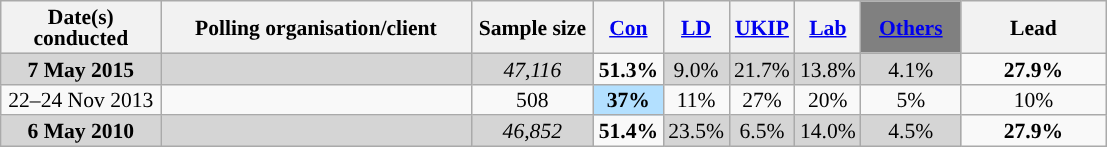<table class="wikitable sortable" style="text-align:center;font-size:90%;line-height:14px">
<tr>
<th ! style="width:100px;">Date(s)<br>conducted</th>
<th style="width:200px;">Polling organisation/client</th>
<th class="unsortable" style="width:75px;">Sample size</th>
<th class="unsortable" style="background:"><a href='#'><span>Con</span></a></th>
<th class="unsortable" style="background:"><a href='#'><span>LD</span></a></th>
<th class="unsortable" style="background:"><a href='#'><span>UKIP</span></a></th>
<th class="unsortable" style="background:"><a href='#'><span>Lab</span></a></th>
<th class="unsortable" style="background:gray; width:60px;"><a href='#'><span>Others</span></a></th>
<th class="unsortable" style="width:90px;">Lead</th>
</tr>
<tr>
<td style="background:#D5D5D5"><strong>7 May 2015</strong></td>
<td style="background:#D5D5D5"></td>
<td style="background:#D5D5D5"><em>47,116</em></td>
<td style="background:"><strong>51.3%</strong></td>
<td style="background:#D5D5D5">9.0%</td>
<td style="background:#D5D5D5">21.7%</td>
<td style="background:#D5D5D5">13.8%</td>
<td style="background:#D5D5D5">4.1%</td>
<td style="background:"><strong>27.9% </strong></td>
</tr>
<tr>
<td>22–24 Nov 2013</td>
<td></td>
<td>508</td>
<td style="background:#B3E0FF"><strong>37%</strong></td>
<td>11%</td>
<td>27%</td>
<td>20%</td>
<td>5%</td>
<td style="background:">10%</td>
</tr>
<tr>
<td style="background:#D5D5D5"><strong>6 May 2010</strong></td>
<td style="background:#D5D5D5"></td>
<td style="background:#D5D5D5"><em>46,852</em></td>
<td style="background:"><strong>51.4%</strong></td>
<td style="background:#D5D5D5">23.5%</td>
<td style="background:#D5D5D5">6.5%</td>
<td style="background:#D5D5D5">14.0%</td>
<td style="background:#D5D5D5">4.5%</td>
<td style="background:"><strong>27.9% </strong></td>
</tr>
</table>
